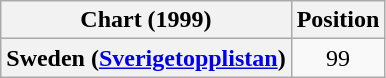<table class="wikitable plainrowheaders" style="text-align:center">
<tr>
<th>Chart (1999)</th>
<th>Position</th>
</tr>
<tr>
<th scope="row">Sweden (<a href='#'>Sverigetopplistan</a>)</th>
<td>99</td>
</tr>
</table>
